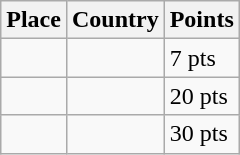<table class=wikitable>
<tr>
<th>Place</th>
<th>Country</th>
<th>Points</th>
</tr>
<tr>
<td align=center></td>
<td></td>
<td>7 pts</td>
</tr>
<tr>
<td align=center></td>
<td></td>
<td>20 pts</td>
</tr>
<tr>
<td align=center></td>
<td></td>
<td>30 pts</td>
</tr>
</table>
